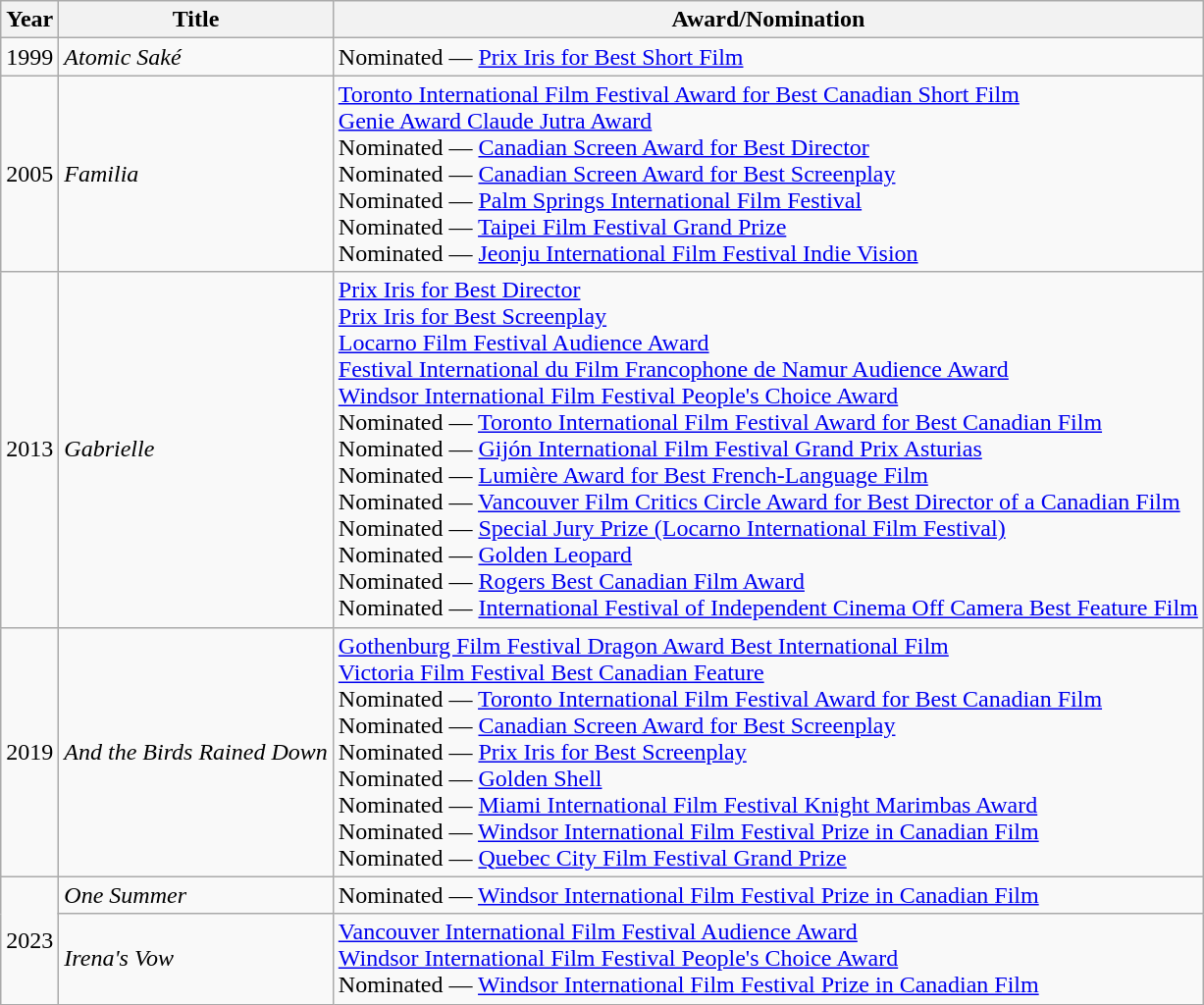<table class="wikitable">
<tr>
<th>Year</th>
<th>Title</th>
<th>Award/Nomination</th>
</tr>
<tr>
<td>1999</td>
<td><em>Atomic Saké</em></td>
<td>Nominated — <a href='#'>Prix Iris for Best Short Film</a></td>
</tr>
<tr>
<td>2005</td>
<td><em>Familia</em></td>
<td><a href='#'>Toronto International Film Festival Award for Best Canadian Short Film</a><br><a href='#'>Genie Award Claude Jutra Award</a><br>Nominated — <a href='#'>Canadian Screen Award for Best Director</a><br>Nominated — <a href='#'>Canadian Screen Award for Best Screenplay</a><br>Nominated — <a href='#'>Palm Springs International Film Festival</a><br>Nominated — <a href='#'>Taipei Film Festival Grand Prize</a><br>Nominated — <a href='#'>Jeonju International Film Festival Indie Vision</a></td>
</tr>
<tr>
<td>2013</td>
<td><em>Gabrielle</em></td>
<td><a href='#'>Prix Iris for Best Director</a><br><a href='#'>Prix Iris for Best Screenplay</a><br><a href='#'>Locarno Film Festival Audience Award</a><br><a href='#'>Festival International du Film Francophone de Namur Audience Award</a><br><a href='#'>Windsor International Film Festival People's Choice Award</a><br>Nominated — <a href='#'>Toronto International Film Festival Award for Best Canadian Film</a><br>Nominated — <a href='#'>Gijón International Film Festival Grand Prix Asturias</a><br>Nominated — <a href='#'>Lumière Award for Best French-Language Film</a><br>Nominated — <a href='#'>Vancouver Film Critics Circle Award for Best Director of a Canadian Film</a><br>Nominated — <a href='#'>Special Jury Prize (Locarno International Film Festival)</a><br>Nominated — <a href='#'>Golden Leopard</a><br>Nominated — <a href='#'>Rogers Best Canadian Film Award</a><br>Nominated — <a href='#'>International Festival of Independent Cinema Off Camera Best Feature Film</a></td>
</tr>
<tr>
<td>2019</td>
<td><em>And the Birds Rained Down</em></td>
<td><a href='#'>Gothenburg Film Festival Dragon Award Best International Film</a><br><a href='#'>Victoria Film Festival Best Canadian Feature</a><br>Nominated — <a href='#'>Toronto International Film Festival Award for Best Canadian Film</a><br>Nominated — <a href='#'>Canadian Screen Award for Best Screenplay</a><br>Nominated — <a href='#'>Prix Iris for Best Screenplay</a><br>Nominated — <a href='#'>Golden Shell</a><br>Nominated — <a href='#'>Miami International Film Festival Knight Marimbas Award</a><br>Nominated — <a href='#'>Windsor International Film Festival Prize in Canadian Film</a><br>Nominated — <a href='#'>Quebec City Film Festival Grand Prize</a></td>
</tr>
<tr>
<td rowspan=2>2023</td>
<td><em>One Summer</em></td>
<td>Nominated — <a href='#'>Windsor International Film Festival Prize in Canadian Film</a></td>
</tr>
<tr>
<td><em>Irena's Vow</em></td>
<td><a href='#'>Vancouver International Film Festival Audience Award</a><br><a href='#'>Windsor International Film Festival People's Choice Award</a><br>Nominated — <a href='#'>Windsor International Film Festival Prize in Canadian Film</a></td>
</tr>
</table>
